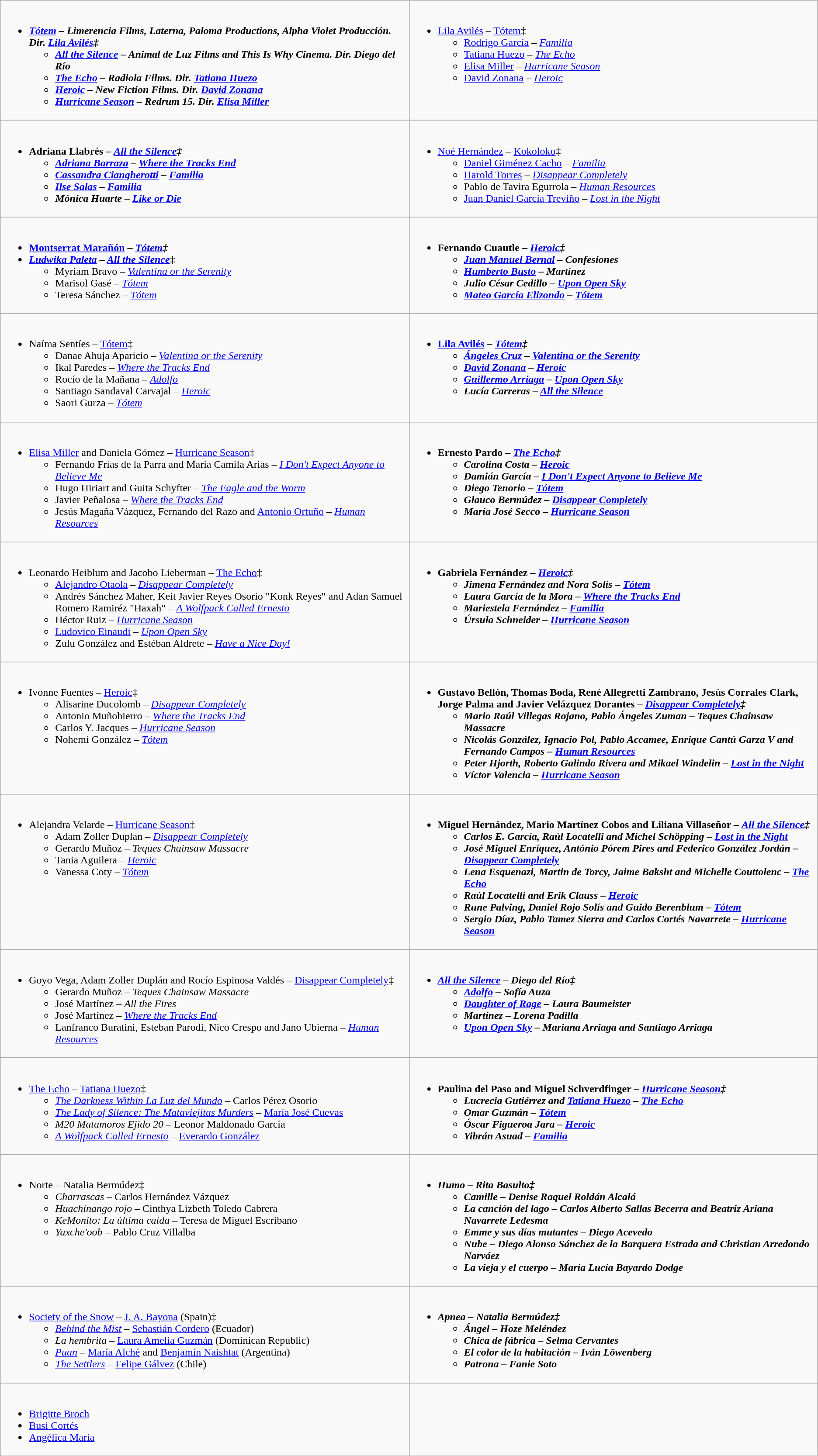<table class=wikitable>
<tr>
<td style="vertical-align:top; width:50%;"><br><ul><li><strong><em><a href='#'>Tótem</a><em> – Limerencia Films, Laterna, Paloma Productions, Alpha Violet Producción. Dir. <a href='#'>Lila Avilés</a><strong>‡<ul><li></em><a href='#'>All the Silence</a><em> – Animal de Luz Films and This Is Why Cinema. Dir. Diego del Río</li><li></em><a href='#'>The Echo</a><em> – Radiola Films. Dir. <a href='#'>Tatiana Huezo</a></li><li></em><a href='#'>Heroic</a><em> – New Fiction Films. Dir. <a href='#'>David Zonana</a></li><li></em><a href='#'>Hurricane Season</a><em> – Redrum 15. Dir. <a href='#'>Elisa Miller</a></li></ul></li></ul></td>
<td style="vertical-align:top; width:50%;"><br><ul><li></strong><a href='#'>Lila Avilés</a> – </em><a href='#'>Tótem</a></em></strong>‡<ul><li><a href='#'>Rodrigo García</a> – <em><a href='#'>Familia</a></em></li><li><a href='#'>Tatiana Huezo</a> – <em><a href='#'>The Echo</a></em></li><li><a href='#'>Elisa Miller</a> – <em><a href='#'>Hurricane Season</a></em></li><li><a href='#'>David Zonana</a> – <em><a href='#'>Heroic</a></em></li></ul></li></ul></td>
</tr>
<tr>
<td style="vertical-align:top; width:50%;"><br><ul><li><strong>Adriana Llabrés – <em><a href='#'>All the Silence</a><strong><em>‡<ul><li><a href='#'>Adriana Barraza</a> – </em><a href='#'>Where the Tracks End</a><em></li><li><a href='#'>Cassandra Ciangherotti</a> – </em><a href='#'>Familia</a><em></li><li><a href='#'>Ilse Salas</a> – </em><a href='#'>Familia</a><em></li><li>Mónica Huarte – </em><a href='#'>Like or Die</a><em></li></ul></li></ul></td>
<td style="vertical-align:top; width:50%;"><br><ul><li></strong><a href='#'>Noé Hernández</a> – </em><a href='#'>Kokoloko</a></em></strong>‡<ul><li><a href='#'>Daniel Giménez Cacho</a> – <em><a href='#'>Familia</a></em></li><li><a href='#'>Harold Torres</a> – <em><a href='#'>Disappear Completely</a></em></li><li>Pablo de Tavira Egurrola – <em><a href='#'>Human Resources</a></em></li><li><a href='#'>Juan Daniel García Treviño</a> – <em><a href='#'>Lost in the Night</a></em></li></ul></li></ul></td>
</tr>
<tr>
<td style="vertical-align:top; width:50%;"><br><ul><li><strong><a href='#'>Montserrat Marañón</a> – <em><a href='#'>Tótem</a><strong><em>‡</li><li></strong><a href='#'>Ludwika Paleta</a> – </em><a href='#'>All the Silence</a></em></strong>‡<ul><li>Myriam Bravo – <em><a href='#'>Valentina or the Serenity</a></em></li><li>Marisol Gasé – <em><a href='#'>Tótem</a></em></li><li>Teresa Sánchez – <em><a href='#'>Tótem</a></em></li></ul></li></ul></td>
<td style="vertical-align:top; width:50%;"><br><ul><li><strong>Fernando Cuautle – <em><a href='#'>Heroic</a><strong><em>‡<ul><li><a href='#'>Juan Manuel Bernal</a> – </em>Confesiones<em></li><li><a href='#'>Humberto Busto</a> – </em>Martínez<em></li><li>Julio César Cedillo – </em><a href='#'>Upon Open Sky</a><em></li><li><a href='#'>Mateo García Elizondo</a> – </em><a href='#'>Tótem</a><em></li></ul></li></ul></td>
</tr>
<tr>
<td style="vertical-align:top; width:50%;"><br><ul><li></strong>Naíma Sentíes – </em><a href='#'>Tótem</a></em></strong>‡<ul><li>Danae Ahuja Aparicio – <em><a href='#'>Valentina or the Serenity</a></em></li><li>Ikal Paredes – <em><a href='#'>Where the Tracks End</a></em></li><li>Rocío de la Mañana – <em><a href='#'>Adolfo</a></em></li><li>Santiago Sandaval Carvajal – <em><a href='#'>Heroic</a></em></li><li>Saori Gurza – <em><a href='#'>Tótem</a></em></li></ul></li></ul></td>
<td style="vertical-align:top; width:50%;"><br><ul><li><strong><a href='#'>Lila Avilés</a> – <em><a href='#'>Tótem</a><strong><em>‡<ul><li><a href='#'>Ángeles Cruz</a> – </em><a href='#'>Valentina or the Serenity</a><em></li><li><a href='#'>David Zonana</a> – </em><a href='#'>Heroic</a><em></li><li><a href='#'>Guillermo Arriaga</a> – </em><a href='#'>Upon Open Sky</a><em></li><li>Lucía Carreras – </em><a href='#'>All the Silence</a><em></li></ul></li></ul></td>
</tr>
<tr>
<td style="vertical-align:top; width:50%;"><br><ul><li></strong><a href='#'>Elisa Miller</a> and Daniela Gómez – </em><a href='#'>Hurricane Season</a></em></strong>‡<ul><li>Fernando Frías de la Parra and María Camila Arias – <em><a href='#'>I Don't Expect Anyone to Believe Me</a></em></li><li>Hugo Hiriart and Guita Schyfter – <em><a href='#'>The Eagle and the Worm</a></em></li><li>Javier Peñalosa – <em><a href='#'>Where the Tracks End</a></em></li><li>Jesús Magaña Vázquez, Fernando del Razo and <a href='#'>Antonio Ortuño</a> – <em><a href='#'>Human Resources</a></em></li></ul></li></ul></td>
<td style="vertical-align:top; width:50%;"><br><ul><li><strong>Ernesto Pardo – <em><a href='#'>The Echo</a><strong><em>‡<ul><li>Carolina Costa – </em><a href='#'>Heroic</a><em></li><li>Damián García – </em><a href='#'>I Don't Expect Anyone to Believe Me</a><em></li><li>Diego Tenorio – </em><a href='#'>Tótem</a><em></li><li>Glauco Bermúdez – </em><a href='#'>Disappear Completely</a><em></li><li>María José Secco – </em><a href='#'>Hurricane Season</a><em></li></ul></li></ul></td>
</tr>
<tr>
<td style="vertical-align:top; width:50%;"><br><ul><li></strong>Leonardo Heiblum and Jacobo Lieberman – </em><a href='#'>The Echo</a></em></strong>‡<ul><li><a href='#'>Alejandro Otaola</a> – <em><a href='#'>Disappear Completely</a></em></li><li>Andrés Sánchez Maher, Keit Javier Reyes Osorio "Konk Reyes" and Adan Samuel Romero Ramiréz "Haxah" – <em><a href='#'>A Wolfpack Called Ernesto</a></em></li><li>Héctor Ruiz – <em><a href='#'>Hurricane Season</a></em></li><li><a href='#'>Ludovico Einaudi</a> – <em><a href='#'>Upon Open Sky</a></em></li><li>Zulu González and Estéban Aldrete – <em><a href='#'>Have a Nice Day!</a></em></li></ul></li></ul></td>
<td style="vertical-align:top; width:50%;"><br><ul><li><strong>Gabriela Fernández – <em><a href='#'>Heroic</a><strong><em>‡<ul><li>Jimena Fernández and Nora Solís – </em><a href='#'>Tótem</a><em></li><li>Laura García de la Mora – </em><a href='#'>Where the Tracks End</a><em></li><li>Mariestela Fernández – </em><a href='#'>Familia</a><em></li><li>Úrsula Schneider – </em><a href='#'>Hurricane Season</a><em></li></ul></li></ul></td>
</tr>
<tr>
<td style="vertical-align:top; width:50%;"><br><ul><li></strong>Ivonne Fuentes – </em><a href='#'>Heroic</a></em></strong>‡<ul><li>Alisarine Ducolomb – <em><a href='#'>Disappear Completely</a></em></li><li>Antonio Muñohierro – <em><a href='#'>Where the Tracks End</a></em></li><li>Carlos Y. Jacques – <em><a href='#'>Hurricane Season</a></em></li><li>Nohemí González – <em><a href='#'>Tótem</a></em></li></ul></li></ul></td>
<td style="vertical-align:top; width:50%;"><br><ul><li><strong>Gustavo Bellón, Thomas Boda, René Allegretti Zambrano, Jesús Corrales Clark, Jorge Palma and Javier Velázquez Dorantes – <em><a href='#'>Disappear Completely</a><strong><em>‡<ul><li>Mario Raúl Villegas Rojano, Pablo Ángeles Zuman – </em>Teques Chainsaw Massacre<em></li><li>Nicolás González, Ignacio Pol, Pablo Accamee, Enrique Cantú Garza V and Fernando Campos – </em><a href='#'>Human Resources</a><em></li><li>Peter Hjorth, Roberto Galindo Rivera and Mikael Windelin – </em><a href='#'>Lost in the Night</a><em></li><li>Víctor Valencia – </em><a href='#'>Hurricane Season</a><em></li></ul></li></ul></td>
</tr>
<tr>
<td style="vertical-align:top; width:50%;"><br><ul><li></strong>Alejandra Velarde – </em><a href='#'>Hurricane Season</a></em></strong>‡<ul><li>Adam Zoller Duplan – <em><a href='#'>Disappear Completely</a></em></li><li>Gerardo Muñoz – <em>Teques Chainsaw Massacre</em></li><li>Tania Aguilera – <em><a href='#'>Heroic</a></em></li><li>Vanessa Coty – <em><a href='#'>Tótem</a></em></li></ul></li></ul></td>
<td style="vertical-align:top; width:50%;"><br><ul><li><strong>Miguel Hernández, Mario Martínez Cobos and Liliana Villaseñor – <em><a href='#'>All the Silence</a><strong><em>‡<ul><li>Carlos E. García, Raúl Locatelli and Michel Schöpping – </em><a href='#'>Lost in the Night</a><em></li><li>José Miguel Enríquez, António Pórem Pires and Federico González Jordán – </em><a href='#'>Disappear Completely</a><em></li><li>Lena Esquenazi, Martin de Torcy, Jaime Baksht and Michelle Couttolenc – </em><a href='#'>The Echo</a><em></li><li>Raúl Locatelli and Erik Clauss – </em><a href='#'>Heroic</a><em></li><li>Rune Palving, Daniel Rojo Solís and Guido Berenblum – </em><a href='#'>Tótem</a><em></li><li>Sergio Díaz, Pablo Tamez Sierra and Carlos Cortés Navarrete – </em><a href='#'>Hurricane Season</a><em></li></ul></li></ul></td>
</tr>
<tr>
<td style="vertical-align:top; width:50%;"><br><ul><li></strong>Goyo Vega, Adam Zoller Duplán and Rocío Espinosa Valdés – </em><a href='#'>Disappear Completely</a></em></strong>‡<ul><li>Gerardo Muñoz – <em>Teques Chainsaw Massacre</em></li><li>José Martínez – <em>All the Fires</em></li><li>José Martínez – <em><a href='#'>Where the Tracks End</a></em></li><li>Lanfranco Buratini, Esteban Parodi, Nico Crespo and Jano Ubierna – <em><a href='#'>Human Resources</a></em></li></ul></li></ul></td>
<td style="vertical-align:top; width:50%;"><br><ul><li><strong><em><a href='#'>All the Silence</a><em> – Diego del Río<strong>‡<ul><li></em><a href='#'>Adolfo</a><em> – Sofía Auza</li><li></em><a href='#'>Daughter of Rage</a><em> – Laura Baumeister</li><li></em>Martínez<em> – Lorena Padilla</li><li></em><a href='#'>Upon Open Sky</a><em> – Mariana Arriaga and Santiago Arriaga</li></ul></li></ul></td>
</tr>
<tr>
<td style="vertical-align:top; width:50%;"><br><ul><li></em></strong><a href='#'>The Echo</a></em> – <a href='#'>Tatiana Huezo</a></strong>‡<ul><li><em><a href='#'>The Darkness Within La Luz del Mundo</a></em> – Carlos Pérez Osorio</li><li><em><a href='#'>The Lady of Silence: The Mataviejitas Murders</a></em> – <a href='#'>María José Cuevas</a></li><li><em>M20 Matamoros Ejido 20</em> – Leonor Maldonado García</li><li><em><a href='#'>A Wolfpack Called Ernesto</a></em> – <a href='#'>Everardo González</a></li></ul></li></ul></td>
<td style="vertical-align:top; width:50%;"><br><ul><li><strong>Paulina del Paso and Miguel Schverdfinger – <em><a href='#'>Hurricane Season</a><strong><em>‡<ul><li>Lucrecia Gutiérrez and <a href='#'>Tatiana Huezo</a> – </em><a href='#'>The Echo</a><em></li><li>Omar Guzmán – </em><a href='#'>Tótem</a><em></li><li>Óscar Figueroa Jara – </em><a href='#'>Heroic</a><em></li><li>Yibrán Asuad – </em><a href='#'>Familia</a><em></li></ul></li></ul></td>
</tr>
<tr>
<td style="vertical-align:top; width:50%;"><br><ul><li></em></strong>Norte</em> – Natalia Bermúdez</strong>‡<ul><li><em>Charrascas</em> – Carlos Hernández Vázquez</li><li><em>Huachinango rojo</em> – Cinthya Lizbeth Toledo Cabrera</li><li><em>KeMonito: La última caída</em> – Teresa de Miguel Escribano</li><li><em>Yaxche'oob</em> – Pablo Cruz Villalba</li></ul></li></ul></td>
<td style="vertical-align:top; width:50%;"><br><ul><li><strong><em>Humo<em> – Rita Basulto<strong>‡<ul><li></em>Camille<em> – Denise Raquel Roldán Alcalá</li><li></em>La canción del lago<em> – Carlos Alberto Sallas Becerra and Beatriz Ariana Navarrete Ledesma</li><li></em>Emme y sus días mutantes<em> – Diego Acevedo</li><li></em>Nube<em> – Diego Alonso Sánchez de la Barquera Estrada and Christian Arredondo Narváez</li><li></em>La vieja y el cuerpo<em> – María Lucía Bayardo Dodge</li></ul></li></ul></td>
</tr>
<tr>
<td style="vertical-align:top; width:50%;"><br><ul><li></em></strong><a href='#'>Society of the Snow</a></em> – <a href='#'>J. A. Bayona</a> (Spain)</strong>‡<ul><li><em><a href='#'>Behind the Mist</a></em> – <a href='#'>Sebastián Cordero</a> (Ecuador)</li><li><em>La hembrita</em> – <a href='#'>Laura Amelia Guzmán</a> (Dominican Republic)</li><li><em><a href='#'>Puan</a></em> – <a href='#'>María Alché</a> and <a href='#'>Benjamín Naishtat</a> (Argentina)</li><li><em><a href='#'>The Settlers</a></em> – <a href='#'>Felipe Gálvez</a> (Chile)</li></ul></li></ul></td>
<td style="vertical-align:top; width:50%;"><br><ul><li><strong><em>Apnea<em> – Natalia Bermúdez<strong>‡<ul><li></em>Ángel<em> – Hoze Meléndez</li><li></em>Chica de fábrica<em> – Selma Cervantes</li><li></em>El color de la habitación<em> – Iván Löwenberg</li><li></em>Patrona<em> – Fanie Soto</li></ul></li></ul></td>
</tr>
<tr>
<td style="vertical-align:top; width:50%;"><br><ul><li></strong><a href='#'>Brigitte Broch</a><strong></li><li></strong><a href='#'>Busi Cortés</a><strong></li><li></strong><a href='#'>Angélica María</a><strong></li></ul></td>
</tr>
<tr>
</tr>
</table>
